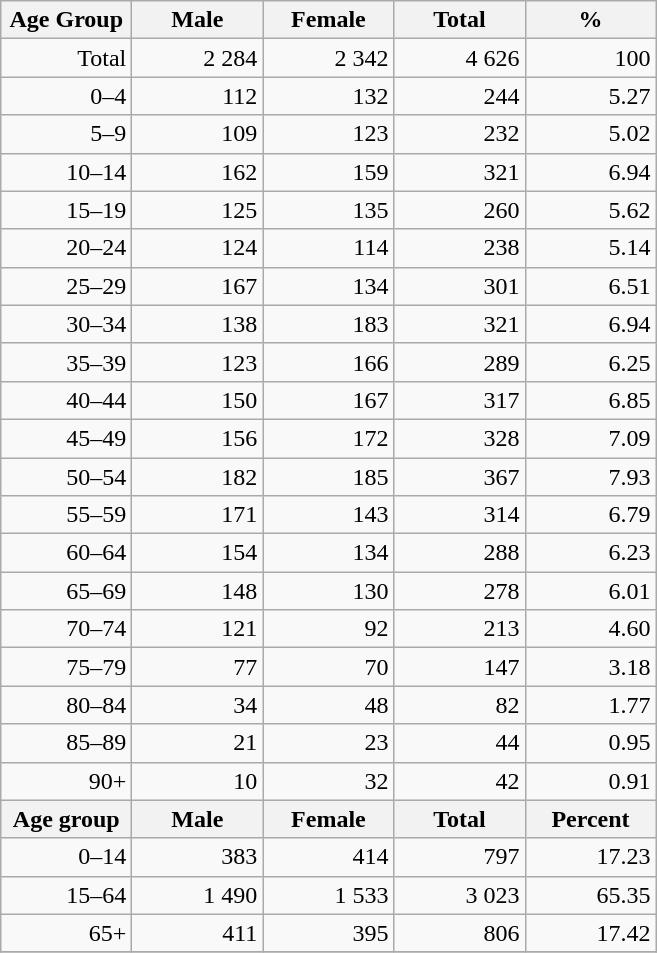<table class="wikitable">
<tr>
<th width="80pt">Age Group</th>
<th width="80pt">Male</th>
<th width="80pt">Female</th>
<th width="80pt">Total</th>
<th width="80pt">%</th>
</tr>
<tr>
<td align="right">Total</td>
<td align="right">2 284</td>
<td align="right">2 342</td>
<td align="right">4 626</td>
<td align="right">100</td>
</tr>
<tr>
<td align="right">0–4</td>
<td align="right">112</td>
<td align="right">132</td>
<td align="right">244</td>
<td align="right">5.27</td>
</tr>
<tr>
<td align="right">5–9</td>
<td align="right">109</td>
<td align="right">123</td>
<td align="right">232</td>
<td align="right">5.02</td>
</tr>
<tr>
<td align="right">10–14</td>
<td align="right">162</td>
<td align="right">159</td>
<td align="right">321</td>
<td align="right">6.94</td>
</tr>
<tr>
<td align="right">15–19</td>
<td align="right">125</td>
<td align="right">135</td>
<td align="right">260</td>
<td align="right">5.62</td>
</tr>
<tr>
<td align="right">20–24</td>
<td align="right">124</td>
<td align="right">114</td>
<td align="right">238</td>
<td align="right">5.14</td>
</tr>
<tr>
<td align="right">25–29</td>
<td align="right">167</td>
<td align="right">134</td>
<td align="right">301</td>
<td align="right">6.51</td>
</tr>
<tr>
<td align="right">30–34</td>
<td align="right">138</td>
<td align="right">183</td>
<td align="right">321</td>
<td align="right">6.94</td>
</tr>
<tr>
<td align="right">35–39</td>
<td align="right">123</td>
<td align="right">166</td>
<td align="right">289</td>
<td align="right">6.25</td>
</tr>
<tr>
<td align="right">40–44</td>
<td align="right">150</td>
<td align="right">167</td>
<td align="right">317</td>
<td align="right">6.85</td>
</tr>
<tr>
<td align="right">45–49</td>
<td align="right">156</td>
<td align="right">172</td>
<td align="right">328</td>
<td align="right">7.09</td>
</tr>
<tr>
<td align="right">50–54</td>
<td align="right">182</td>
<td align="right">185</td>
<td align="right">367</td>
<td align="right">7.93</td>
</tr>
<tr>
<td align="right">55–59</td>
<td align="right">171</td>
<td align="right">143</td>
<td align="right">314</td>
<td align="right">6.79</td>
</tr>
<tr>
<td align="right">60–64</td>
<td align="right">154</td>
<td align="right">134</td>
<td align="right">288</td>
<td align="right">6.23</td>
</tr>
<tr>
<td align="right">65–69</td>
<td align="right">148</td>
<td align="right">130</td>
<td align="right">278</td>
<td align="right">6.01</td>
</tr>
<tr>
<td align="right">70–74</td>
<td align="right">121</td>
<td align="right">92</td>
<td align="right">213</td>
<td align="right">4.60</td>
</tr>
<tr>
<td align="right">75–79</td>
<td align="right">77</td>
<td align="right">70</td>
<td align="right">147</td>
<td align="right">3.18</td>
</tr>
<tr>
<td align="right">80–84</td>
<td align="right">34</td>
<td align="right">48</td>
<td align="right">82</td>
<td align="right">1.77</td>
</tr>
<tr>
<td align="right">85–89</td>
<td align="right">21</td>
<td align="right">23</td>
<td align="right">44</td>
<td align="right">0.95</td>
</tr>
<tr>
<td align="right">90+</td>
<td align="right">10</td>
<td align="right">32</td>
<td align="right">42</td>
<td align="right">0.91</td>
</tr>
<tr>
<th width="50">Age group</th>
<th width="80pt">Male</th>
<th width="80">Female</th>
<th width="80">Total</th>
<th width="50">Percent</th>
</tr>
<tr>
<td align="right">0–14</td>
<td align="right">383</td>
<td align="right">414</td>
<td align="right">797</td>
<td align="right">17.23</td>
</tr>
<tr>
<td align="right">15–64</td>
<td align="right">1 490</td>
<td align="right">1 533</td>
<td align="right">3 023</td>
<td align="right">65.35</td>
</tr>
<tr>
<td align="right">65+</td>
<td align="right">411</td>
<td align="right">395</td>
<td align="right">806</td>
<td align="right">17.42</td>
</tr>
<tr>
</tr>
</table>
